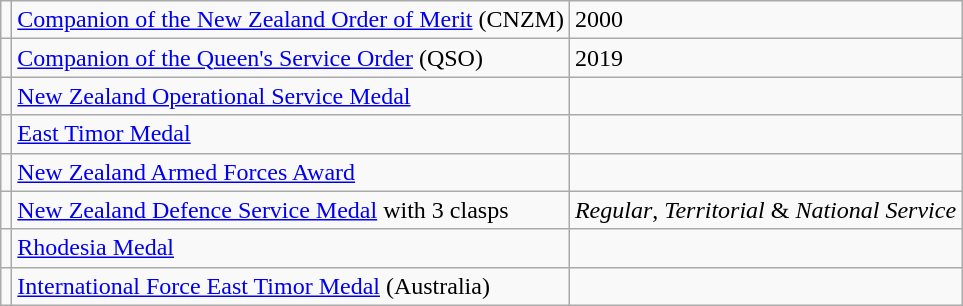<table class="wikitable">
<tr>
<td></td>
<td><a href='#'>Companion of the New Zealand Order of Merit</a> (CNZM)</td>
<td>2000</td>
</tr>
<tr>
<td></td>
<td><a href='#'>Companion of the Queen's Service Order</a> (QSO)</td>
<td>2019</td>
</tr>
<tr>
<td></td>
<td><a href='#'>New Zealand Operational Service Medal</a></td>
<td></td>
</tr>
<tr>
<td></td>
<td><a href='#'>East Timor Medal</a></td>
<td></td>
</tr>
<tr>
<td></td>
<td><a href='#'>New Zealand Armed Forces Award</a></td>
<td></td>
</tr>
<tr>
<td></td>
<td><a href='#'>New Zealand Defence Service Medal</a> with 3 clasps</td>
<td><em>Regular</em>, <em>Territorial</em> & <em>National Service</em></td>
</tr>
<tr>
<td></td>
<td><a href='#'>Rhodesia Medal</a></td>
<td></td>
</tr>
<tr>
<td></td>
<td><a href='#'>International Force East Timor Medal</a> (Australia)</td>
<td></td>
</tr>
</table>
